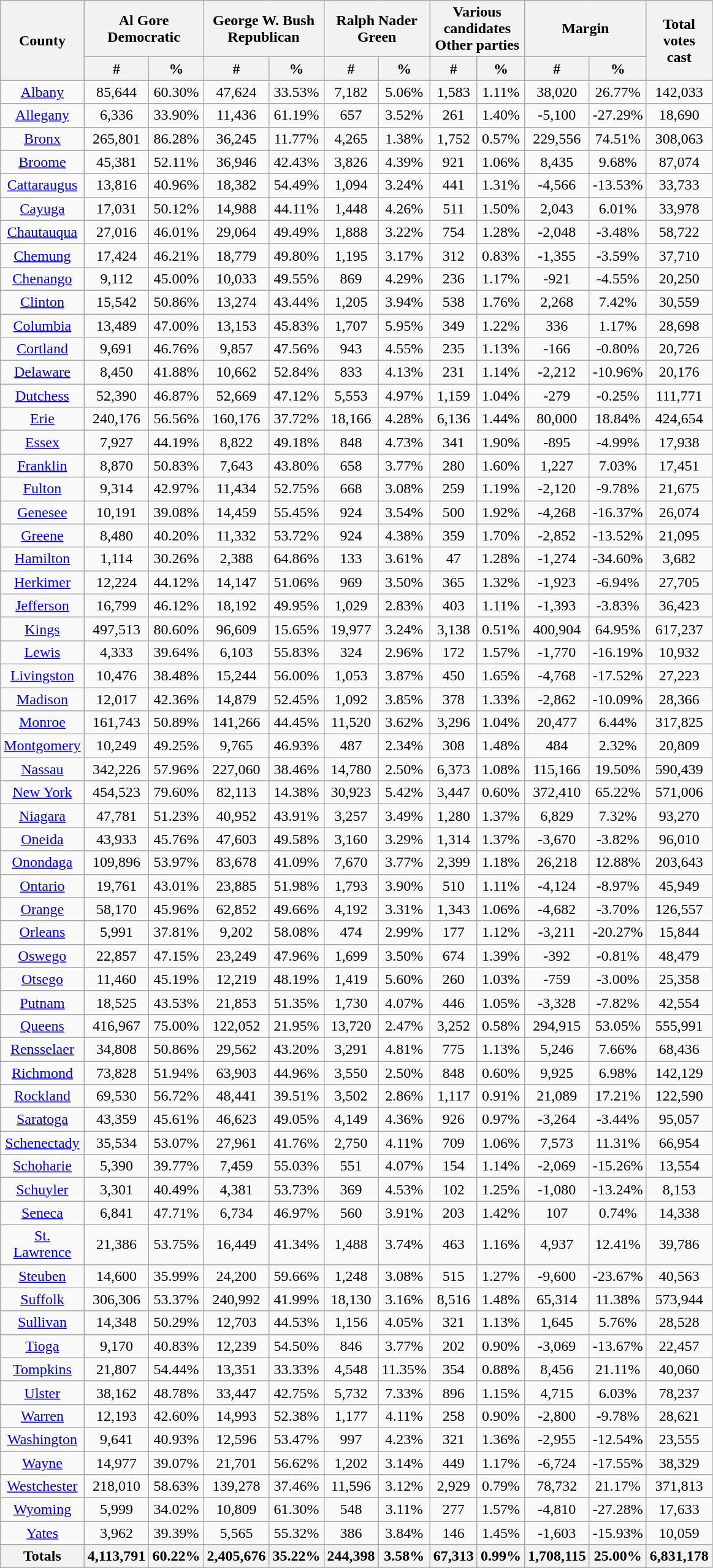<table width="60%"  class="wikitable sortable" style="text-align:center">
<tr>
<th style="text-align:center;" rowspan="2">County</th>
<th style="text-align:center;" colspan="2">Al Gore<br>Democratic</th>
<th style="text-align:center;" colspan="2">George W. Bush<br>Republican</th>
<th style="text-align:center;" colspan="2">Ralph Nader<br>Green</th>
<th style="text-align:center;" colspan="2">Various candidates<br>Other parties</th>
<th style="text-align:center;" colspan="2">Margin</th>
<th style="text-align:center;" rowspan="2">Total votes cast</th>
</tr>
<tr>
<th style="text-align:center;" data-sort-type="number">#</th>
<th style="text-align:center;" data-sort-type="number">%</th>
<th style="text-align:center;" data-sort-type="number">#</th>
<th style="text-align:center;" data-sort-type="number">%</th>
<th style="text-align:center;" data-sort-type="number">#</th>
<th style="text-align:center;" data-sort-type="number">%</th>
<th style="text-align:center;" data-sort-type="number">#</th>
<th style="text-align:center;" data-sort-type="number">%</th>
<th style="text-align:center;" data-sort-type="number">#</th>
<th style="text-align:center;" data-sort-type="number">%</th>
</tr>
<tr style="text-align:center;">
<td><a href='#'>Albany</a></td>
<td>85,644</td>
<td>60.30%</td>
<td>47,624</td>
<td>33.53%</td>
<td>7,182</td>
<td>5.06%</td>
<td>1,583</td>
<td>1.11%</td>
<td>38,020</td>
<td>26.77%</td>
<td>142,033</td>
</tr>
<tr style="text-align:center;">
<td><a href='#'>Allegany</a></td>
<td>6,336</td>
<td>33.90%</td>
<td>11,436</td>
<td>61.19%</td>
<td>657</td>
<td>3.52%</td>
<td>261</td>
<td>1.40%</td>
<td>-5,100</td>
<td>-27.29%</td>
<td>18,690</td>
</tr>
<tr style="text-align:center;">
<td><a href='#'>Bronx</a></td>
<td>265,801</td>
<td>86.28%</td>
<td>36,245</td>
<td>11.77%</td>
<td>4,265</td>
<td>1.38%</td>
<td>1,752</td>
<td>0.57%</td>
<td>229,556</td>
<td>74.51%</td>
<td>308,063</td>
</tr>
<tr style="text-align:center;">
<td><a href='#'>Broome</a></td>
<td>45,381</td>
<td>52.11%</td>
<td>36,946</td>
<td>42.43%</td>
<td>3,826</td>
<td>4.39%</td>
<td>921</td>
<td>1.06%</td>
<td>8,435</td>
<td>9.68%</td>
<td>87,074</td>
</tr>
<tr style="text-align:center;">
<td><a href='#'>Cattaraugus</a></td>
<td>13,816</td>
<td>40.96%</td>
<td>18,382</td>
<td>54.49%</td>
<td>1,094</td>
<td>3.24%</td>
<td>441</td>
<td>1.31%</td>
<td>-4,566</td>
<td>-13.53%</td>
<td>33,733</td>
</tr>
<tr style="text-align:center;">
<td><a href='#'>Cayuga</a></td>
<td>17,031</td>
<td>50.12%</td>
<td>14,988</td>
<td>44.11%</td>
<td>1,448</td>
<td>4.26%</td>
<td>511</td>
<td>1.50%</td>
<td>2,043</td>
<td>6.01%</td>
<td>33,978</td>
</tr>
<tr style="text-align:center;">
<td><a href='#'>Chautauqua</a></td>
<td>27,016</td>
<td>46.01%</td>
<td>29,064</td>
<td>49.49%</td>
<td>1,888</td>
<td>3.22%</td>
<td>754</td>
<td>1.28%</td>
<td>-2,048</td>
<td>-3.48%</td>
<td>58,722</td>
</tr>
<tr style="text-align:center;">
<td><a href='#'>Chemung</a></td>
<td>17,424</td>
<td>46.21%</td>
<td>18,779</td>
<td>49.80%</td>
<td>1,195</td>
<td>3.17%</td>
<td>312</td>
<td>0.83%</td>
<td>-1,355</td>
<td>-3.59%</td>
<td>37,710</td>
</tr>
<tr style="text-align:center;">
<td><a href='#'>Chenango</a></td>
<td>9,112</td>
<td>45.00%</td>
<td>10,033</td>
<td>49.55%</td>
<td>869</td>
<td>4.29%</td>
<td>236</td>
<td>1.17%</td>
<td>-921</td>
<td>-4.55%</td>
<td>20,250</td>
</tr>
<tr style="text-align:center;">
<td><a href='#'>Clinton</a></td>
<td>15,542</td>
<td>50.86%</td>
<td>13,274</td>
<td>43.44%</td>
<td>1,205</td>
<td>3.94%</td>
<td>538</td>
<td>1.76%</td>
<td>2,268</td>
<td>7.42%</td>
<td>30,559</td>
</tr>
<tr style="text-align:center;">
<td><a href='#'>Columbia</a></td>
<td>13,489</td>
<td>47.00%</td>
<td>13,153</td>
<td>45.83%</td>
<td>1,707</td>
<td>5.95%</td>
<td>349</td>
<td>1.22%</td>
<td>336</td>
<td>1.17%</td>
<td>28,698</td>
</tr>
<tr style="text-align:center;">
<td><a href='#'>Cortland</a></td>
<td>9,691</td>
<td>46.76%</td>
<td>9,857</td>
<td>47.56%</td>
<td>943</td>
<td>4.55%</td>
<td>235</td>
<td>1.13%</td>
<td>-166</td>
<td>-0.80%</td>
<td>20,726</td>
</tr>
<tr style="text-align:center;">
<td><a href='#'>Delaware</a></td>
<td>8,450</td>
<td>41.88%</td>
<td>10,662</td>
<td>52.84%</td>
<td>833</td>
<td>4.13%</td>
<td>231</td>
<td>1.14%</td>
<td>-2,212</td>
<td>-10.96%</td>
<td>20,176</td>
</tr>
<tr style="text-align:center;">
<td><a href='#'>Dutchess</a></td>
<td>52,390</td>
<td>46.87%</td>
<td>52,669</td>
<td>47.12%</td>
<td>5,553</td>
<td>4.97%</td>
<td>1,159</td>
<td>1.04%</td>
<td>-279</td>
<td>-0.25%</td>
<td>111,771</td>
</tr>
<tr style="text-align:center;">
<td><a href='#'>Erie</a></td>
<td>240,176</td>
<td>56.56%</td>
<td>160,176</td>
<td>37.72%</td>
<td>18,166</td>
<td>4.28%</td>
<td>6,136</td>
<td>1.44%</td>
<td>80,000</td>
<td>18.84%</td>
<td>424,654</td>
</tr>
<tr style="text-align:center;">
<td><a href='#'>Essex</a></td>
<td>7,927</td>
<td>44.19%</td>
<td>8,822</td>
<td>49.18%</td>
<td>848</td>
<td>4.73%</td>
<td>341</td>
<td>1.90%</td>
<td>-895</td>
<td>-4.99%</td>
<td>17,938</td>
</tr>
<tr style="text-align:center;">
<td><a href='#'>Franklin</a></td>
<td>8,870</td>
<td>50.83%</td>
<td>7,643</td>
<td>43.80%</td>
<td>658</td>
<td>3.77%</td>
<td>280</td>
<td>1.60%</td>
<td>1,227</td>
<td>7.03%</td>
<td>17,451</td>
</tr>
<tr style="text-align:center;">
<td><a href='#'>Fulton</a></td>
<td>9,314</td>
<td>42.97%</td>
<td>11,434</td>
<td>52.75%</td>
<td>668</td>
<td>3.08%</td>
<td>259</td>
<td>1.19%</td>
<td>-2,120</td>
<td>-9.78%</td>
<td>21,675</td>
</tr>
<tr style="text-align:center;">
<td><a href='#'>Genesee</a></td>
<td>10,191</td>
<td>39.08%</td>
<td>14,459</td>
<td>55.45%</td>
<td>924</td>
<td>3.54%</td>
<td>500</td>
<td>1.92%</td>
<td>-4,268</td>
<td>-16.37%</td>
<td>26,074</td>
</tr>
<tr style="text-align:center;">
<td><a href='#'>Greene</a></td>
<td>8,480</td>
<td>40.20%</td>
<td>11,332</td>
<td>53.72%</td>
<td>924</td>
<td>4.38%</td>
<td>359</td>
<td>1.70%</td>
<td>-2,852</td>
<td>-13.52%</td>
<td>21,095</td>
</tr>
<tr style="text-align:center;">
<td><a href='#'>Hamilton</a></td>
<td>1,114</td>
<td>30.26%</td>
<td>2,388</td>
<td>64.86%</td>
<td>133</td>
<td>3.61%</td>
<td>47</td>
<td>1.28%</td>
<td>-1,274</td>
<td>-34.60%</td>
<td>3,682</td>
</tr>
<tr style="text-align:center;">
<td><a href='#'>Herkimer</a></td>
<td>12,224</td>
<td>44.12%</td>
<td>14,147</td>
<td>51.06%</td>
<td>969</td>
<td>3.50%</td>
<td>365</td>
<td>1.32%</td>
<td>-1,923</td>
<td>-6.94%</td>
<td>27,705</td>
</tr>
<tr style="text-align:center;">
<td><a href='#'>Jefferson</a></td>
<td>16,799</td>
<td>46.12%</td>
<td>18,192</td>
<td>49.95%</td>
<td>1,029</td>
<td>2.83%</td>
<td>403</td>
<td>1.11%</td>
<td>-1,393</td>
<td>-3.83%</td>
<td>36,423</td>
</tr>
<tr style="text-align:center;">
<td><a href='#'>Kings</a></td>
<td>497,513</td>
<td>80.60%</td>
<td>96,609</td>
<td>15.65%</td>
<td>19,977</td>
<td>3.24%</td>
<td>3,138</td>
<td>0.51%</td>
<td>400,904</td>
<td>64.95%</td>
<td>617,237</td>
</tr>
<tr style="text-align:center;">
<td><a href='#'>Lewis</a></td>
<td>4,333</td>
<td>39.64%</td>
<td>6,103</td>
<td>55.83%</td>
<td>324</td>
<td>2.96%</td>
<td>172</td>
<td>1.57%</td>
<td>-1,770</td>
<td>-16.19%</td>
<td>10,932</td>
</tr>
<tr style="text-align:center;">
<td><a href='#'>Livingston</a></td>
<td>10,476</td>
<td>38.48%</td>
<td>15,244</td>
<td>56.00%</td>
<td>1,053</td>
<td>3.87%</td>
<td>450</td>
<td>1.65%</td>
<td>-4,768</td>
<td>-17.52%</td>
<td>27,223</td>
</tr>
<tr style="text-align:center;">
<td><a href='#'>Madison</a></td>
<td>12,017</td>
<td>42.36%</td>
<td>14,879</td>
<td>52.45%</td>
<td>1,092</td>
<td>3.85%</td>
<td>378</td>
<td>1.33%</td>
<td>-2,862</td>
<td>-10.09%</td>
<td>28,366</td>
</tr>
<tr style="text-align:center;">
<td><a href='#'>Monroe</a></td>
<td>161,743</td>
<td>50.89%</td>
<td>141,266</td>
<td>44.45%</td>
<td>11,520</td>
<td>3.62%</td>
<td>3,296</td>
<td>1.04%</td>
<td>20,477</td>
<td>6.44%</td>
<td>317,825</td>
</tr>
<tr style="text-align:center;">
<td><a href='#'>Montgomery</a></td>
<td>10,249</td>
<td>49.25%</td>
<td>9,765</td>
<td>46.93%</td>
<td>487</td>
<td>2.34%</td>
<td>308</td>
<td>1.48%</td>
<td>484</td>
<td>2.32%</td>
<td>20,809</td>
</tr>
<tr style="text-align:center;">
<td><a href='#'>Nassau</a></td>
<td>342,226</td>
<td>57.96%</td>
<td>227,060</td>
<td>38.46%</td>
<td>14,780</td>
<td>2.50%</td>
<td>6,373</td>
<td>1.08%</td>
<td>115,166</td>
<td>19.50%</td>
<td>590,439</td>
</tr>
<tr style="text-align:center;">
<td><a href='#'>New York</a></td>
<td>454,523</td>
<td>79.60%</td>
<td>82,113</td>
<td>14.38%</td>
<td>30,923</td>
<td>5.42%</td>
<td>3,447</td>
<td>0.60%</td>
<td>372,410</td>
<td>65.22%</td>
<td>571,006</td>
</tr>
<tr style="text-align:center;">
<td><a href='#'>Niagara</a></td>
<td>47,781</td>
<td>51.23%</td>
<td>40,952</td>
<td>43.91%</td>
<td>3,257</td>
<td>3.49%</td>
<td>1,280</td>
<td>1.37%</td>
<td>6,829</td>
<td>7.32%</td>
<td>93,270</td>
</tr>
<tr style="text-align:center;">
<td><a href='#'>Oneida</a></td>
<td>43,933</td>
<td>45.76%</td>
<td>47,603</td>
<td>49.58%</td>
<td>3,160</td>
<td>3.29%</td>
<td>1,314</td>
<td>1.37%</td>
<td>-3,670</td>
<td>-3.82%</td>
<td>96,010</td>
</tr>
<tr style="text-align:center;">
<td><a href='#'>Onondaga</a></td>
<td>109,896</td>
<td>53.97%</td>
<td>83,678</td>
<td>41.09%</td>
<td>7,670</td>
<td>3.77%</td>
<td>2,399</td>
<td>1.18%</td>
<td>26,218</td>
<td>12.88%</td>
<td>203,643</td>
</tr>
<tr style="text-align:center;">
<td><a href='#'>Ontario</a></td>
<td>19,761</td>
<td>43.01%</td>
<td>23,885</td>
<td>51.98%</td>
<td>1,793</td>
<td>3.90%</td>
<td>510</td>
<td>1.11%</td>
<td>-4,124</td>
<td>-8.97%</td>
<td>45,949</td>
</tr>
<tr style="text-align:center;">
<td><a href='#'>Orange</a></td>
<td>58,170</td>
<td>45.96%</td>
<td>62,852</td>
<td>49.66%</td>
<td>4,192</td>
<td>3.31%</td>
<td>1,343</td>
<td>1.06%</td>
<td>-4,682</td>
<td>-3.70%</td>
<td>126,557</td>
</tr>
<tr style="text-align:center;">
<td><a href='#'>Orleans</a></td>
<td>5,991</td>
<td>37.81%</td>
<td>9,202</td>
<td>58.08%</td>
<td>474</td>
<td>2.99%</td>
<td>177</td>
<td>1.12%</td>
<td>-3,211</td>
<td>-20.27%</td>
<td>15,844</td>
</tr>
<tr style="text-align:center;">
<td><a href='#'>Oswego</a></td>
<td>22,857</td>
<td>47.15%</td>
<td>23,249</td>
<td>47.96%</td>
<td>1,699</td>
<td>3.50%</td>
<td>674</td>
<td>1.39%</td>
<td>-392</td>
<td>-0.81%</td>
<td>48,479</td>
</tr>
<tr style="text-align:center;">
<td><a href='#'>Otsego</a></td>
<td>11,460</td>
<td>45.19%</td>
<td>12,219</td>
<td>48.19%</td>
<td>1,419</td>
<td>5.60%</td>
<td>260</td>
<td>1.03%</td>
<td>-759</td>
<td>-3.00%</td>
<td>25,358</td>
</tr>
<tr style="text-align:center;">
<td><a href='#'>Putnam</a></td>
<td>18,525</td>
<td>43.53%</td>
<td>21,853</td>
<td>51.35%</td>
<td>1,730</td>
<td>4.07%</td>
<td>446</td>
<td>1.05%</td>
<td>-3,328</td>
<td>-7.82%</td>
<td>42,554</td>
</tr>
<tr style="text-align:center;">
<td><a href='#'>Queens</a></td>
<td>416,967</td>
<td>75.00%</td>
<td>122,052</td>
<td>21.95%</td>
<td>13,720</td>
<td>2.47%</td>
<td>3,252</td>
<td>0.58%</td>
<td>294,915</td>
<td>53.05%</td>
<td>555,991</td>
</tr>
<tr style="text-align:center;">
<td><a href='#'>Rensselaer</a></td>
<td>34,808</td>
<td>50.86%</td>
<td>29,562</td>
<td>43.20%</td>
<td>3,291</td>
<td>4.81%</td>
<td>775</td>
<td>1.13%</td>
<td>5,246</td>
<td>7.66%</td>
<td>68,436</td>
</tr>
<tr style="text-align:center;">
<td><a href='#'>Richmond</a></td>
<td>73,828</td>
<td>51.94%</td>
<td>63,903</td>
<td>44.96%</td>
<td>3,550</td>
<td>2.50%</td>
<td>848</td>
<td>0.60%</td>
<td>9,925</td>
<td>6.98%</td>
<td>142,129</td>
</tr>
<tr style="text-align:center;">
<td><a href='#'>Rockland</a></td>
<td>69,530</td>
<td>56.72%</td>
<td>48,441</td>
<td>39.51%</td>
<td>3,502</td>
<td>2.86%</td>
<td>1,117</td>
<td>0.91%</td>
<td>21,089</td>
<td>17.21%</td>
<td>122,590</td>
</tr>
<tr style="text-align:center;">
<td><a href='#'>Saratoga</a></td>
<td>43,359</td>
<td>45.61%</td>
<td>46,623</td>
<td>49.05%</td>
<td>4,149</td>
<td>4.36%</td>
<td>926</td>
<td>0.97%</td>
<td>-3,264</td>
<td>-3.44%</td>
<td>95,057</td>
</tr>
<tr style="text-align:center;">
<td><a href='#'>Schenectady</a></td>
<td>35,534</td>
<td>53.07%</td>
<td>27,961</td>
<td>41.76%</td>
<td>2,750</td>
<td>4.11%</td>
<td>709</td>
<td>1.06%</td>
<td>7,573</td>
<td>11.31%</td>
<td>66,954</td>
</tr>
<tr style="text-align:center;">
<td><a href='#'>Schoharie</a></td>
<td>5,390</td>
<td>39.77%</td>
<td>7,459</td>
<td>55.03%</td>
<td>551</td>
<td>4.07%</td>
<td>154</td>
<td>1.14%</td>
<td>-2,069</td>
<td>-15.26%</td>
<td>13,554</td>
</tr>
<tr style="text-align:center;">
<td><a href='#'>Schuyler</a></td>
<td>3,301</td>
<td>40.49%</td>
<td>4,381</td>
<td>53.73%</td>
<td>369</td>
<td>4.53%</td>
<td>102</td>
<td>1.25%</td>
<td>-1,080</td>
<td>-13.24%</td>
<td>8,153</td>
</tr>
<tr style="text-align:center;">
<td><a href='#'>Seneca</a></td>
<td>6,841</td>
<td>47.71%</td>
<td>6,734</td>
<td>46.97%</td>
<td>560</td>
<td>3.91%</td>
<td>203</td>
<td>1.42%</td>
<td>107</td>
<td>0.74%</td>
<td>14,338</td>
</tr>
<tr style="text-align:center;">
<td><a href='#'>St. Lawrence</a></td>
<td>21,386</td>
<td>53.75%</td>
<td>16,449</td>
<td>41.34%</td>
<td>1,488</td>
<td>3.74%</td>
<td>463</td>
<td>1.16%</td>
<td>4,937</td>
<td>12.41%</td>
<td>39,786</td>
</tr>
<tr style="text-align:center;">
<td><a href='#'>Steuben</a></td>
<td>14,600</td>
<td>35.99%</td>
<td>24,200</td>
<td>59.66%</td>
<td>1,248</td>
<td>3.08%</td>
<td>515</td>
<td>1.27%</td>
<td>-9,600</td>
<td>-23.67%</td>
<td>40,563</td>
</tr>
<tr style="text-align:center;">
<td><a href='#'>Suffolk</a></td>
<td>306,306</td>
<td>53.37%</td>
<td>240,992</td>
<td>41.99%</td>
<td>18,130</td>
<td>3.16%</td>
<td>8,516</td>
<td>1.48%</td>
<td>65,314</td>
<td>11.38%</td>
<td>573,944</td>
</tr>
<tr style="text-align:center;">
<td><a href='#'>Sullivan</a></td>
<td>14,348</td>
<td>50.29%</td>
<td>12,703</td>
<td>44.53%</td>
<td>1,156</td>
<td>4.05%</td>
<td>321</td>
<td>1.13%</td>
<td>1,645</td>
<td>5.76%</td>
<td>28,528</td>
</tr>
<tr style="text-align:center;">
<td><a href='#'>Tioga</a></td>
<td>9,170</td>
<td>40.83%</td>
<td>12,239</td>
<td>54.50%</td>
<td>846</td>
<td>3.77%</td>
<td>202</td>
<td>0.90%</td>
<td>-3,069</td>
<td>-13.67%</td>
<td>22,457</td>
</tr>
<tr style="text-align:center;">
<td><a href='#'>Tompkins</a></td>
<td>21,807</td>
<td>54.44%</td>
<td>13,351</td>
<td>33.33%</td>
<td>4,548</td>
<td>11.35%</td>
<td>354</td>
<td>0.88%</td>
<td>8,456</td>
<td>21.11%</td>
<td>40,060</td>
</tr>
<tr style="text-align:center;">
<td><a href='#'>Ulster</a></td>
<td>38,162</td>
<td>48.78%</td>
<td>33,447</td>
<td>42.75%</td>
<td>5,732</td>
<td>7.33%</td>
<td>896</td>
<td>1.15%</td>
<td>4,715</td>
<td>6.03%</td>
<td>78,237</td>
</tr>
<tr style="text-align:center;">
<td><a href='#'>Warren</a></td>
<td>12,193</td>
<td>42.60%</td>
<td>14,993</td>
<td>52.38%</td>
<td>1,177</td>
<td>4.11%</td>
<td>258</td>
<td>0.90%</td>
<td>-2,800</td>
<td>-9.78%</td>
<td>28,621</td>
</tr>
<tr style="text-align:center;">
<td><a href='#'>Washington</a></td>
<td>9,641</td>
<td>40.93%</td>
<td>12,596</td>
<td>53.47%</td>
<td>997</td>
<td>4.23%</td>
<td>321</td>
<td>1.36%</td>
<td>-2,955</td>
<td>-12.54%</td>
<td>23,555</td>
</tr>
<tr style="text-align:center;">
<td><a href='#'>Wayne</a></td>
<td>14,977</td>
<td>39.07%</td>
<td>21,701</td>
<td>56.62%</td>
<td>1,202</td>
<td>3.14%</td>
<td>449</td>
<td>1.17%</td>
<td>-6,724</td>
<td>-17.55%</td>
<td>38,329</td>
</tr>
<tr style="text-align:center;">
<td><a href='#'>Westchester</a></td>
<td>218,010</td>
<td>58.63%</td>
<td>139,278</td>
<td>37.46%</td>
<td>11,596</td>
<td>3.12%</td>
<td>2,929</td>
<td>0.79%</td>
<td>78,732</td>
<td>21.17%</td>
<td>371,813</td>
</tr>
<tr style="text-align:center;">
<td><a href='#'>Wyoming</a></td>
<td>5,999</td>
<td>34.02%</td>
<td>10,809</td>
<td>61.30%</td>
<td>548</td>
<td>3.11%</td>
<td>277</td>
<td>1.57%</td>
<td>-4,810</td>
<td>-27.28%</td>
<td>17,633</td>
</tr>
<tr style="text-align:center;">
<td><a href='#'>Yates</a></td>
<td>3,962</td>
<td>39.39%</td>
<td>5,565</td>
<td>55.32%</td>
<td>386</td>
<td>3.84%</td>
<td>146</td>
<td>1.45%</td>
<td>-1,603</td>
<td>-15.93%</td>
<td>10,059</td>
</tr>
<tr>
<th>Totals</th>
<th>4,113,791</th>
<th>60.22%</th>
<th>2,405,676</th>
<th>35.22%</th>
<th>244,398</th>
<th>3.58%</th>
<th>67,313</th>
<th>0.99%</th>
<th>1,708,115</th>
<th>25.00%</th>
<th>6,831,178</th>
</tr>
</table>
